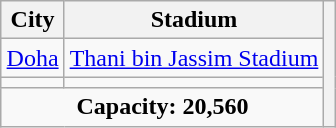<table class="wikitable" style="margin:1em auto; text-align:center;">
<tr>
<th>City</th>
<th>Stadium</th>
<th rowspan="4"></th>
</tr>
<tr>
<td><a href='#'>Doha</a></td>
<td><a href='#'>Thani bin Jassim Stadium</a></td>
</tr>
<tr>
<td></td>
<td></td>
</tr>
<tr>
<td colspan="2"><strong>Capacity: 20,560</strong></td>
</tr>
</table>
